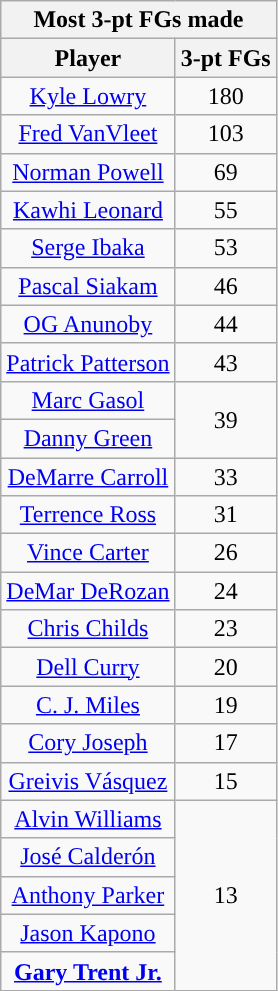<table class="wikitable sortable" style="text-align:center">
<tr>
<th colspan="2">Most 3-pt FGs made</th>
</tr>
<tr>
<th>Player</th>
<th>3-pt FGs</th>
</tr>
<tr>
<td><a href='#'>Kyle Lowry</a></td>
<td>180</td>
</tr>
<tr>
<td><a href='#'>Fred VanVleet</a></td>
<td>103</td>
</tr>
<tr>
<td><a href='#'>Norman Powell</a></td>
<td>69</td>
</tr>
<tr>
<td><a href='#'>Kawhi Leonard</a></td>
<td>55</td>
</tr>
<tr>
<td><a href='#'>Serge Ibaka</a></td>
<td>53</td>
</tr>
<tr>
<td><a href='#'>Pascal Siakam</a></td>
<td>46</td>
</tr>
<tr>
<td><a href='#'>OG Anunoby</a></td>
<td>44</td>
</tr>
<tr>
<td><a href='#'>Patrick Patterson</a></td>
<td>43</td>
</tr>
<tr>
<td><a href='#'>Marc Gasol</a></td>
<td rowspan=2>39</td>
</tr>
<tr>
<td><a href='#'>Danny Green</a></td>
</tr>
<tr>
<td><a href='#'>DeMarre Carroll</a></td>
<td>33</td>
</tr>
<tr>
<td><a href='#'>Terrence Ross</a></td>
<td>31</td>
</tr>
<tr>
<td><a href='#'>Vince Carter</a></td>
<td>26</td>
</tr>
<tr>
<td><a href='#'>DeMar DeRozan</a></td>
<td>24</td>
</tr>
<tr>
<td><a href='#'>Chris Childs</a></td>
<td>23</td>
</tr>
<tr>
<td><a href='#'>Dell Curry</a></td>
<td>20</td>
</tr>
<tr>
<td><a href='#'>C. J. Miles</a></td>
<td>19</td>
</tr>
<tr>
<td><a href='#'>Cory Joseph</a></td>
<td>17</td>
</tr>
<tr>
<td><a href='#'>Greivis Vásquez</a></td>
<td>15</td>
</tr>
<tr>
<td><a href='#'>Alvin Williams</a></td>
<td rowspan=5>13</td>
</tr>
<tr>
<td><a href='#'>José Calderón</a></td>
</tr>
<tr>
<td><a href='#'>Anthony Parker</a></td>
</tr>
<tr>
<td><a href='#'>Jason Kapono</a></td>
</tr>
<tr>
<td><strong><a href='#'>Gary Trent Jr.</a></strong></td>
</tr>
</table>
